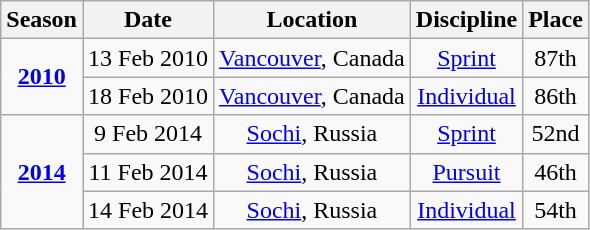<table class="wikitable">
<tr>
<th>Season</th>
<th>Date</th>
<th>Location</th>
<th>Discipline</th>
<th>Place</th>
</tr>
<tr align=center>
<td align=center rowspan=2><strong><a href='#'>2010</a></strong></td>
<td>13 Feb 2010</td>
<td> <a href='#'>Vancouver</a>, Canada</td>
<td><a href='#'>Sprint</a></td>
<td>87th</td>
</tr>
<tr align=center>
<td>18 Feb 2010</td>
<td> <a href='#'>Vancouver</a>, Canada</td>
<td><a href='#'>Individual</a></td>
<td>86th</td>
</tr>
<tr align=center>
<td center rowspan=3><strong><a href='#'>2014</a></strong></td>
<td>9 Feb 2014</td>
<td> <a href='#'>Sochi</a>, Russia</td>
<td><a href='#'>Sprint</a></td>
<td>52nd</td>
</tr>
<tr align=center>
<td>11 Feb 2014</td>
<td> <a href='#'>Sochi</a>, Russia</td>
<td><a href='#'>Pursuit</a></td>
<td>46th</td>
</tr>
<tr align=center>
<td>14 Feb 2014</td>
<td> <a href='#'>Sochi</a>, Russia</td>
<td><a href='#'>Individual</a></td>
<td>54th</td>
</tr>
</table>
